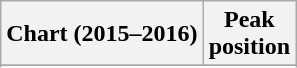<table class="wikitable sortable plainrowheaders" style="text-align:center">
<tr>
<th scope="col">Chart (2015–2016)</th>
<th scope="col">Peak<br> position</th>
</tr>
<tr>
</tr>
<tr>
</tr>
<tr>
</tr>
<tr>
</tr>
<tr>
</tr>
<tr>
</tr>
</table>
